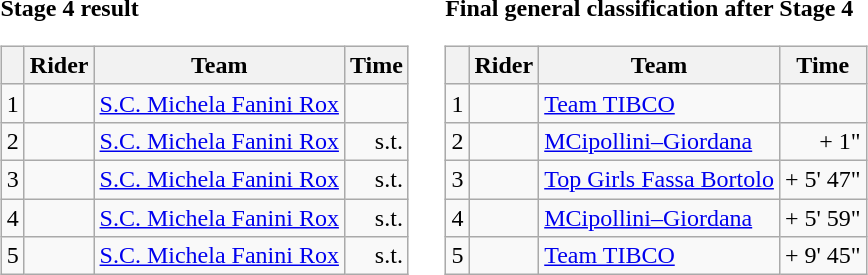<table>
<tr>
<td><strong>Stage 4 result</strong><br><table class="wikitable">
<tr>
<th></th>
<th>Rider</th>
<th>Team</th>
<th>Time</th>
</tr>
<tr>
<td>1</td>
<td></td>
<td><a href='#'>S.C. Michela Fanini Rox</a></td>
<td align="right"></td>
</tr>
<tr>
<td>2</td>
<td></td>
<td><a href='#'>S.C. Michela Fanini Rox</a></td>
<td align="right">s.t.</td>
</tr>
<tr>
<td>3</td>
<td></td>
<td><a href='#'>S.C. Michela Fanini Rox</a></td>
<td align="right">s.t.</td>
</tr>
<tr>
<td>4</td>
<td></td>
<td><a href='#'>S.C. Michela Fanini Rox</a></td>
<td align="right">s.t.</td>
</tr>
<tr>
<td>5</td>
<td></td>
<td><a href='#'>S.C. Michela Fanini Rox</a></td>
<td align="right">s.t.</td>
</tr>
</table>
</td>
<td></td>
<td><strong>Final general classification after Stage 4</strong><br><table class="wikitable">
<tr>
<th></th>
<th>Rider</th>
<th>Team</th>
<th>Time</th>
</tr>
<tr>
<td>1</td>
<td></td>
<td><a href='#'>Team TIBCO</a></td>
<td align="right"></td>
</tr>
<tr>
<td>2</td>
<td></td>
<td><a href='#'>MCipollini–Giordana</a></td>
<td align="right">+ 1"</td>
</tr>
<tr>
<td>3</td>
<td></td>
<td><a href='#'>Top Girls Fassa Bortolo</a></td>
<td align="right">+ 5' 47"</td>
</tr>
<tr>
<td>4</td>
<td></td>
<td><a href='#'>MCipollini–Giordana</a></td>
<td align="right">+ 5' 59"</td>
</tr>
<tr>
<td>5</td>
<td></td>
<td><a href='#'>Team TIBCO</a></td>
<td align="right">+ 9' 45"</td>
</tr>
</table>
</td>
</tr>
</table>
